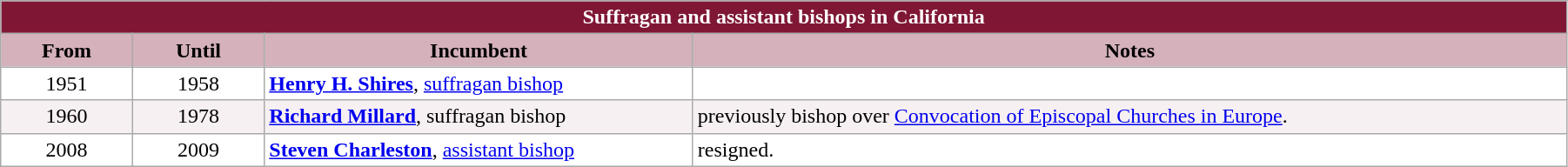<table class="wikitable" style="width: 95%;">
<tr>
<th colspan="4" style="background-color: #7F1734; color: white;">Suffragan and assistant bishops in California</th>
</tr>
<tr>
<th style="background-color: #D4B1BB; width: 8%;">From</th>
<th style="background-color: #D4B1BB; width: 8%;">Until</th>
<th style="background-color: #D4B1BB; width: 26%;">Incumbent</th>
<th style="background-color: #D4B1BB; width: 53%;">Notes</th>
</tr>
<tr valign="top" style="background-color: white;">
<td style="text-align: center;">1951</td>
<td style="text-align: center;">1958</td>
<td><strong><a href='#'>Henry H. Shires</a></strong>, <a href='#'>suffragan bishop</a></td>
<td></td>
</tr>
<tr valign="top" style="background-color: #F7F0F2;">
<td style="text-align: center;">1960</td>
<td style="text-align: center;">1978</td>
<td><strong><a href='#'>Richard Millard</a></strong>, suffragan bishop</td>
<td>previously bishop over <a href='#'>Convocation of Episcopal Churches in Europe</a>.</td>
</tr>
<tr valign="top" style="background-color: white;">
<td style="text-align: center;">2008</td>
<td style="text-align: center;">2009</td>
<td><strong><a href='#'>Steven Charleston</a></strong>, <a href='#'>assistant bishop</a></td>
<td>resigned.</td>
</tr>
</table>
